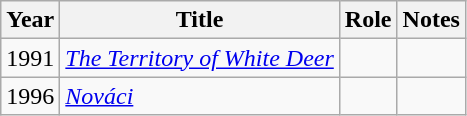<table class="wikitable sortable">
<tr>
<th>Year</th>
<th>Title</th>
<th>Role</th>
<th class="unsortable">Notes</th>
</tr>
<tr>
<td>1991</td>
<td><em><a href='#'>The Territory of White Deer</a></em></td>
<td></td>
<td></td>
</tr>
<tr>
<td>1996</td>
<td><em><a href='#'>Nováci</a></em></td>
<td></td>
<td></td>
</tr>
</table>
